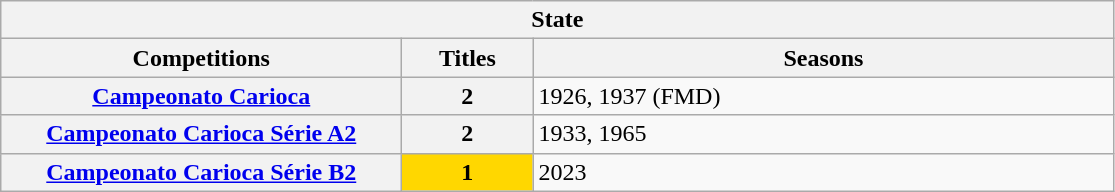<table class="wikitable">
<tr>
<th colspan="3">State</th>
</tr>
<tr>
<th style="width:260px">Competitions</th>
<th style="width:80px">Titles</th>
<th style="width:380px">Seasons</th>
</tr>
<tr>
<th style="text-align:center"><a href='#'>Campeonato Carioca</a></th>
<th style="text-align:center"><strong>2</strong></th>
<td align="left">1926, 1937 (FMD)</td>
</tr>
<tr>
<th style="text-align:center"><a href='#'>Campeonato Carioca Série A2</a></th>
<th style="text-align:center"><strong>2</strong></th>
<td align="left">1933, 1965</td>
</tr>
<tr>
<th style="text-align:center"><a href='#'>Campeonato Carioca Série B2</a></th>
<td bgcolor="gold" style="text-align:center"><strong>1</strong></td>
<td align="left">2023</td>
</tr>
</table>
